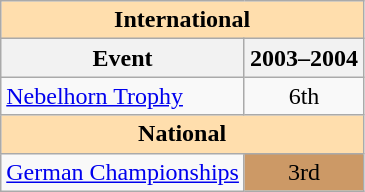<table class="wikitable" style="text-align:center">
<tr>
<th style="background-color: #ffdead; " colspan=2 align=center><strong>International</strong></th>
</tr>
<tr>
<th>Event</th>
<th>2003–2004</th>
</tr>
<tr>
<td align=left><a href='#'>Nebelhorn Trophy</a></td>
<td>6th</td>
</tr>
<tr>
<th style="background-color: #ffdead; " colspan=2 align=center><strong>National</strong></th>
</tr>
<tr>
<td align=left><a href='#'>German Championships</a></td>
<td bgcolor=cc9966>3rd</td>
</tr>
</table>
